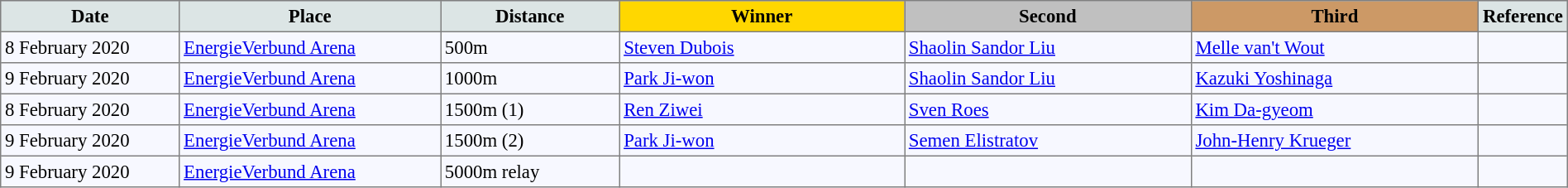<table bgcolor="#f7f8ff" cellpadding="3" cellspacing="0" border="1" style="font-size: 95%; border: gray solid 1px; border-collapse: collapse;">
<tr bgcolor="#cccccc" (1>
<td width="150" align="center" bgcolor="#dce5e5"><strong>Date</strong></td>
<td width="220" align="center" bgcolor="#dce5e5"><strong>Place</strong></td>
<td width="150" align="center" bgcolor="#dce5e5"><strong>Distance</strong></td>
<td align="center" bgcolor="gold" width="250"><strong>Winner</strong></td>
<td align="center" bgcolor="silver" width="250"><strong>Second</strong></td>
<td width="250" align="center" bgcolor="#cc9966"><strong>Third</strong></td>
<td width="30" align="center" bgcolor="#dce5e5"><strong>Reference</strong></td>
</tr>
<tr align="left">
<td>8 February 2020</td>
<td><a href='#'>EnergieVerbund Arena</a></td>
<td>500m</td>
<td> <a href='#'>Steven Dubois</a></td>
<td> <a href='#'>Shaolin Sandor Liu</a></td>
<td> <a href='#'>Melle van't Wout</a></td>
<td> </td>
</tr>
<tr align="left">
<td>9 February 2020</td>
<td><a href='#'>EnergieVerbund Arena</a></td>
<td>1000m</td>
<td> <a href='#'>Park Ji-won</a></td>
<td> <a href='#'>Shaolin Sandor Liu</a></td>
<td> <a href='#'>Kazuki Yoshinaga</a></td>
<td> </td>
</tr>
<tr align="left">
<td>8 February 2020</td>
<td><a href='#'>EnergieVerbund Arena</a></td>
<td>1500m (1)</td>
<td> <a href='#'>Ren Ziwei</a></td>
<td> <a href='#'>Sven Roes</a></td>
<td> <a href='#'>Kim Da-gyeom</a></td>
<td> </td>
</tr>
<tr align="left">
<td>9 February 2020</td>
<td><a href='#'>EnergieVerbund Arena</a></td>
<td>1500m (2)</td>
<td> <a href='#'>Park Ji-won</a></td>
<td> <a href='#'>Semen Elistratov</a></td>
<td> <a href='#'>John-Henry Krueger</a></td>
<td> </td>
</tr>
<tr align="left">
<td>9 February 2020</td>
<td><a href='#'>EnergieVerbund Arena</a></td>
<td>5000m relay</td>
<td></td>
<td></td>
<td></td>
<td> </td>
</tr>
</table>
